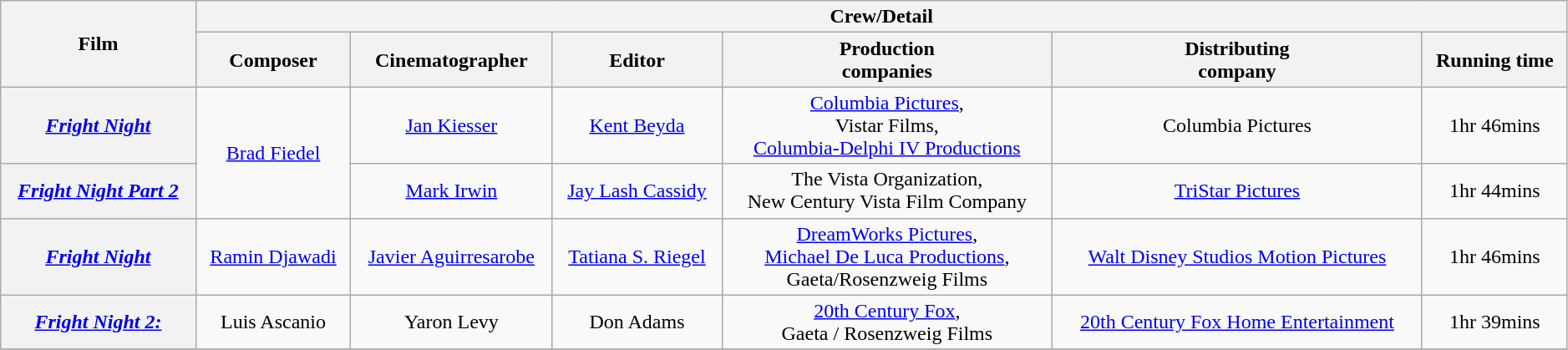<table class="wikitable" style="text-align:center; width:99%;">
<tr>
<th rowspan="2">Film</th>
<th colspan="8">Crew/Detail</th>
</tr>
<tr>
<th style="text-align:center;">Composer</th>
<th style="text-align:center;">Cinematographer</th>
<th style="text-align:center;">Editor</th>
<th style="text-align:center;">Production <br>companies</th>
<th style="text-align:center;">Distributing <br>company</th>
<th style="text-align:center;">Running time</th>
</tr>
<tr>
<th><em><a href='#'>Fright Night</a></em> </th>
<td rowspan="2"><a href='#'>Brad Fiedel</a></td>
<td><a href='#'>Jan Kiesser</a></td>
<td><a href='#'>Kent Beyda</a></td>
<td><a href='#'>Columbia Pictures</a>, <br>Vistar Films, <br><a href='#'>Columbia-Delphi IV Productions</a></td>
<td>Columbia Pictures</td>
<td>1hr 46mins</td>
</tr>
<tr>
<th><em><a href='#'>Fright Night Part 2</a></em></th>
<td><a href='#'>Mark Irwin</a></td>
<td><a href='#'>Jay Lash Cassidy</a></td>
<td>The Vista Organization, <br>New Century Vista Film Company</td>
<td><a href='#'>TriStar Pictures</a></td>
<td>1hr 44mins</td>
</tr>
<tr>
<th><em><a href='#'>Fright Night</a></em> </th>
<td><a href='#'>Ramin Djawadi</a></td>
<td><a href='#'>Javier Aguirresarobe</a></td>
<td><a href='#'>Tatiana S. Riegel</a></td>
<td><a href='#'>DreamWorks Pictures</a>, <br><a href='#'>Michael De Luca Productions</a>, <br>Gaeta/Rosenzweig Films</td>
<td><a href='#'>Walt Disney Studios Motion Pictures</a></td>
<td>1hr 46mins</td>
</tr>
<tr>
<th><em><a href='#'>Fright Night 2: <br></a></em></th>
<td>Luis Ascanio</td>
<td>Yaron Levy</td>
<td>Don Adams</td>
<td><a href='#'>20th Century Fox</a>, <br>Gaeta / Rosenzweig Films</td>
<td><a href='#'>20th Century Fox Home Entertainment</a></td>
<td>1hr 39mins</td>
</tr>
<tr>
</tr>
</table>
